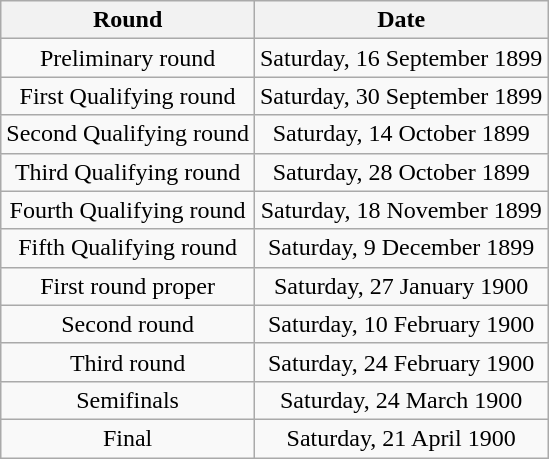<table class="wikitable" style="text-align: center">
<tr>
<th>Round</th>
<th>Date</th>
</tr>
<tr>
<td>Preliminary round</td>
<td>Saturday, 16 September 1899</td>
</tr>
<tr>
<td>First Qualifying round</td>
<td>Saturday, 30 September 1899</td>
</tr>
<tr>
<td>Second Qualifying round</td>
<td>Saturday, 14 October 1899</td>
</tr>
<tr>
<td>Third Qualifying round</td>
<td>Saturday, 28 October 1899</td>
</tr>
<tr>
<td>Fourth Qualifying round</td>
<td>Saturday, 18 November 1899</td>
</tr>
<tr>
<td>Fifth Qualifying round</td>
<td>Saturday, 9 December 1899</td>
</tr>
<tr>
<td>First round proper</td>
<td>Saturday, 27 January 1900</td>
</tr>
<tr>
<td>Second round</td>
<td>Saturday, 10 February 1900</td>
</tr>
<tr>
<td>Third round</td>
<td>Saturday, 24 February 1900</td>
</tr>
<tr>
<td>Semifinals</td>
<td>Saturday, 24 March 1900</td>
</tr>
<tr>
<td>Final</td>
<td>Saturday, 21 April 1900</td>
</tr>
</table>
